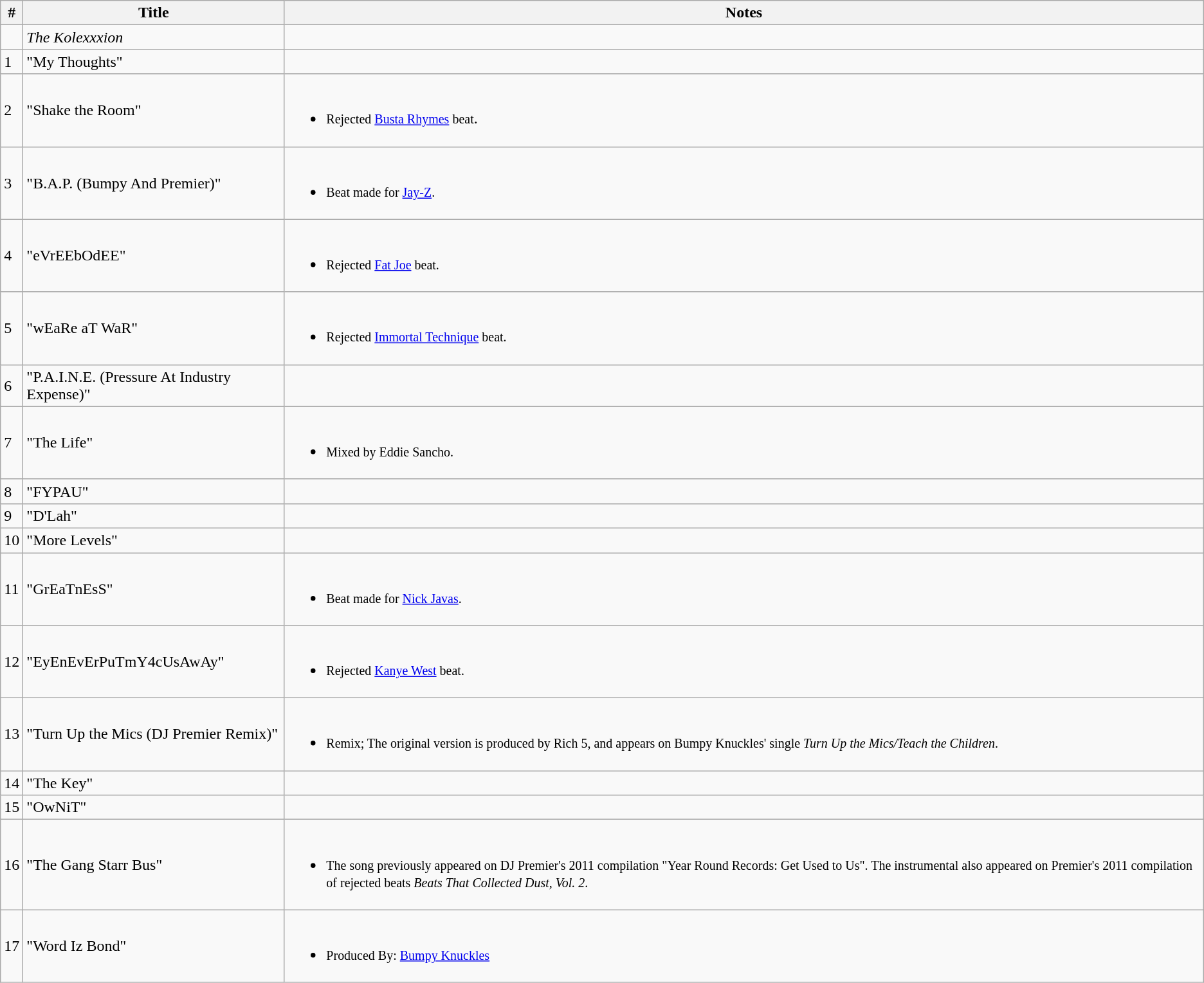<table class="wikitable sortable">
<tr>
<th>#</th>
<th>Title</th>
<th>Notes</th>
</tr>
<tr>
<td></td>
<td><em>The Kolexxxion</em></td>
<td></td>
</tr>
<tr>
<td>1</td>
<td>"My Thoughts"</td>
<td></td>
</tr>
<tr>
<td>2</td>
<td>"Shake the Room"</td>
<td><br><ul><li><small>Rejected <a href='#'>Busta Rhymes</a> beat</small>.</li></ul></td>
</tr>
<tr>
<td>3</td>
<td>"B.A.P. (Bumpy And Premier)"</td>
<td><br><ul><li><small>Beat made for <a href='#'>Jay-Z</a>.</small></li></ul></td>
</tr>
<tr>
<td>4</td>
<td>"eVrEEbOdEE"</td>
<td><br><ul><li><small>Rejected <a href='#'>Fat Joe</a> beat.</small></li></ul></td>
</tr>
<tr>
<td>5</td>
<td>"wEaRe aT WaR"</td>
<td><br><ul><li><small>Rejected <a href='#'>Immortal Technique</a> beat.</small></li></ul></td>
</tr>
<tr>
<td>6</td>
<td>"P.A.I.N.E. (Pressure At Industry Expense)"</td>
<td></td>
</tr>
<tr>
<td>7</td>
<td>"The Life"</td>
<td><br><ul><li><small>Mixed by Eddie Sancho.</small></li></ul></td>
</tr>
<tr>
<td>8</td>
<td>"FYPAU"</td>
<td><br><small></small></td>
</tr>
<tr>
<td>9</td>
<td>"D'Lah"</td>
<td><br><small></small></td>
</tr>
<tr>
<td>10</td>
<td>"More Levels"</td>
<td><br><small></small></td>
</tr>
<tr>
<td>11</td>
<td>"GrEaTnEsS"</td>
<td><br><ul><li><small>Beat made for <a href='#'>Nick Javas</a>.</small></li></ul></td>
</tr>
<tr>
<td>12</td>
<td>"EyEnEvErPuTmY4cUsAwAy"</td>
<td><br><ul><li><small>Rejected <a href='#'>Kanye West</a> beat.</small></li></ul></td>
</tr>
<tr>
<td>13</td>
<td>"Turn Up the Mics (DJ Premier Remix)"</td>
<td><br><ul><li><small>Remix; The original version is produced by Rich 5, and appears on Bumpy Knuckles' single <em>Turn Up the Mics/Teach the Children</em>.</small></li></ul></td>
</tr>
<tr>
<td>14</td>
<td>"The Key"</td>
<td><br><small></small></td>
</tr>
<tr>
<td>15</td>
<td>"OwNiT"</td>
<td><br><small></small></td>
</tr>
<tr>
<td>16</td>
<td>"The Gang Starr Bus"</td>
<td><br><ul><li><small>The song previously appeared on DJ Premier's 2011 compilation "Year Round Records: Get Used to Us". The instrumental also appeared on Premier's 2011 compilation of rejected beats <em>Beats That Collected Dust, Vol. 2</em>.</small></li></ul></td>
</tr>
<tr>
<td>17</td>
<td>"Word Iz Bond"</td>
<td><br><ul><li><small>Produced By: <a href='#'>Bumpy Knuckles</a></small></li></ul></td>
</tr>
</table>
